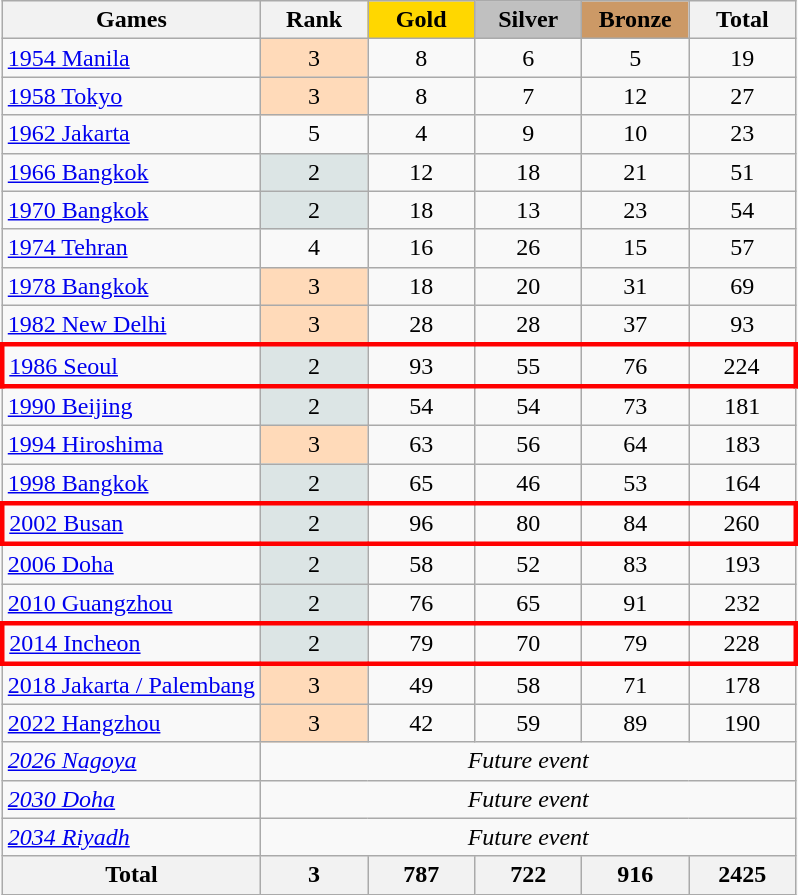<table class="wikitable sortable" style="margin-top:0em; text-align:center; font-size:100%;">
<tr>
<th>Games</th>
<th style="width:4em;">Rank</th>
<th style="background:gold; width:4em;"><strong>Gold</strong></th>
<th style="background:silver; width:4em;"><strong>Silver</strong></th>
<th style="background:#cc9966; width:4em;"><strong>Bronze</strong></th>
<th style="width:4em;">Total</th>
</tr>
<tr>
<td align=left> <a href='#'>1954 Manila</a></td>
<td bgcolor=ffdab9>3</td>
<td>8</td>
<td>6</td>
<td>5</td>
<td>19</td>
</tr>
<tr>
<td align=left> <a href='#'>1958 Tokyo</a></td>
<td bgcolor=ffdab9>3</td>
<td>8</td>
<td>7</td>
<td>12</td>
<td>27</td>
</tr>
<tr>
<td align=left> <a href='#'>1962 Jakarta</a></td>
<td>5</td>
<td>4</td>
<td>9</td>
<td>10</td>
<td>23</td>
</tr>
<tr>
<td align=left> <a href='#'>1966 Bangkok</a></td>
<td bgcolor=dce5e5>2</td>
<td>12</td>
<td>18</td>
<td>21</td>
<td>51</td>
</tr>
<tr>
<td align=left> <a href='#'>1970 Bangkok</a></td>
<td bgcolor=dce5e5>2</td>
<td>18</td>
<td>13</td>
<td>23</td>
<td>54</td>
</tr>
<tr>
<td align=left> <a href='#'>1974 Tehran</a></td>
<td>4</td>
<td>16</td>
<td>26</td>
<td>15</td>
<td>57</td>
</tr>
<tr>
<td align=left> <a href='#'>1978 Bangkok</a></td>
<td bgcolor=ffdab9>3</td>
<td>18</td>
<td>20</td>
<td>31</td>
<td>69</td>
</tr>
<tr>
<td align=left> <a href='#'>1982 New Delhi</a></td>
<td bgcolor=ffdab9>3</td>
<td>28</td>
<td>28</td>
<td>37</td>
<td>93</td>
</tr>
<tr style="border: 3px solid red">
<td align=left> <a href='#'>1986 Seoul</a></td>
<td bgcolor=dce5e5>2</td>
<td>93</td>
<td>55</td>
<td>76</td>
<td>224</td>
</tr>
<tr>
<td align=left> <a href='#'>1990 Beijing</a></td>
<td bgcolor=dce5e5>2</td>
<td>54</td>
<td>54</td>
<td>73</td>
<td>181</td>
</tr>
<tr>
<td align=left> <a href='#'>1994 Hiroshima</a></td>
<td bgcolor=ffdab9>3</td>
<td>63</td>
<td>56</td>
<td>64</td>
<td>183</td>
</tr>
<tr>
<td align=left> <a href='#'>1998 Bangkok</a></td>
<td bgcolor=dce5e5>2</td>
<td>65</td>
<td>46</td>
<td>53</td>
<td>164</td>
</tr>
<tr style="border: 3px solid red">
<td align=left> <a href='#'>2002 Busan</a></td>
<td bgcolor=dce5e5>2</td>
<td>96</td>
<td>80</td>
<td>84</td>
<td>260</td>
</tr>
<tr>
<td align=left> <a href='#'>2006 Doha</a></td>
<td bgcolor=dce5e5>2</td>
<td>58</td>
<td>52</td>
<td>83</td>
<td>193</td>
</tr>
<tr>
<td align=left> <a href='#'>2010 Guangzhou</a></td>
<td bgcolor=dce5e5>2</td>
<td>76</td>
<td>65</td>
<td>91</td>
<td>232</td>
</tr>
<tr style="border: 3px solid red">
<td align=left> <a href='#'>2014 Incheon</a></td>
<td bgcolor=dce5e5>2</td>
<td>79</td>
<td>70</td>
<td>79</td>
<td>228</td>
</tr>
<tr>
<td align=left> <a href='#'>2018 Jakarta / Palembang</a></td>
<td bgcolor=ffdab9>3</td>
<td>49</td>
<td>58</td>
<td>71</td>
<td>178</td>
</tr>
<tr>
<td align=left> <a href='#'>2022 Hangzhou</a></td>
<td bgcolor=ffdab9>3</td>
<td>42</td>
<td>59</td>
<td>89</td>
<td>190</td>
</tr>
<tr>
<td align=left> <em><a href='#'>2026 Nagoya</a></em></td>
<td colspan=5><em>Future event</em></td>
</tr>
<tr>
<td align=left> <em><a href='#'>2030 Doha</a></em></td>
<td colspan=5><em>Future event</em></td>
</tr>
<tr>
<td align=left> <em><a href='#'>2034 Riyadh</a></em></td>
<td colspan=5><em>Future event</em></td>
</tr>
<tr>
<th>Total</th>
<th>3</th>
<th>787</th>
<th>722</th>
<th>916</th>
<th>2425</th>
</tr>
</table>
